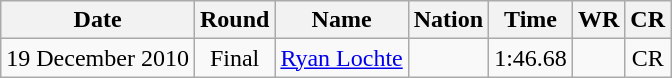<table class="wikitable" style="text-align:center">
<tr>
<th>Date</th>
<th>Round</th>
<th>Name</th>
<th>Nation</th>
<th>Time</th>
<th>WR</th>
<th>CR</th>
</tr>
<tr>
<td>19 December 2010</td>
<td>Final</td>
<td align="left"><a href='#'>Ryan Lochte</a></td>
<td align="left"></td>
<td>1:46.68</td>
<td></td>
<td>CR</td>
</tr>
</table>
